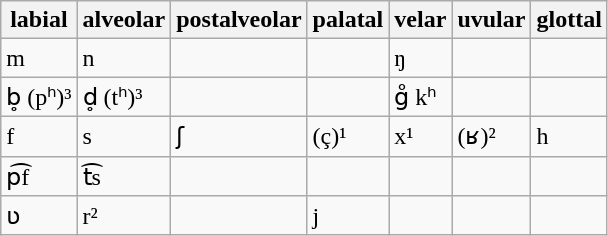<table class="wikitable">
<tr>
<th>labial</th>
<th>alveolar</th>
<th>postalveolar</th>
<th>palatal</th>
<th>velar</th>
<th>uvular</th>
<th>glottal</th>
</tr>
<tr>
<td>m</td>
<td>n</td>
<td></td>
<td></td>
<td>ŋ</td>
<td></td>
<td></td>
</tr>
<tr>
<td>b̥ (pʰ)³</td>
<td>d̥ (tʰ)³</td>
<td></td>
<td></td>
<td>g̊ kʰ</td>
<td></td>
<td></td>
</tr>
<tr>
<td>f</td>
<td>s</td>
<td>ʃ</td>
<td>(ç)¹</td>
<td>x¹</td>
<td>(ʁ)²</td>
<td>h</td>
</tr>
<tr>
<td>p͡f</td>
<td>t͡s</td>
<td></td>
<td></td>
<td></td>
<td></td>
<td></td>
</tr>
<tr>
<td>ʋ</td>
<td>r²</td>
<td></td>
<td>j</td>
<td></td>
<td></td>
<td></td>
</tr>
</table>
